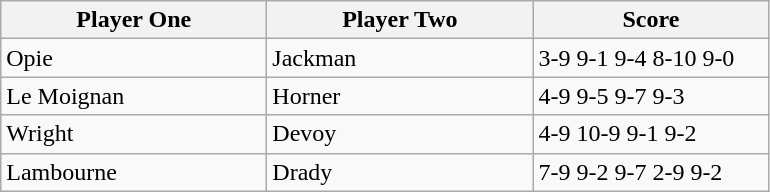<table class="wikitable">
<tr>
<th width=170>Player One</th>
<th width=170>Player Two</th>
<th width=150>Score</th>
</tr>
<tr>
<td> Opie</td>
<td> Jackman</td>
<td>3-9 9-1 9-4 8-10 9-0</td>
</tr>
<tr>
<td> Le Moignan</td>
<td> Horner</td>
<td>4-9 9-5 9-7 9-3</td>
</tr>
<tr>
<td> Wright</td>
<td> Devoy</td>
<td>4-9 10-9 9-1 9-2</td>
</tr>
<tr>
<td> Lambourne</td>
<td> Drady</td>
<td>7-9 9-2 9-7 2-9 9-2</td>
</tr>
</table>
